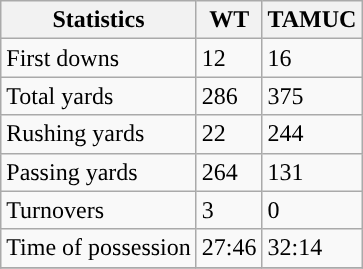<table class="wikitable">
<tr>
<th>Statistics</th>
<th>WT</th>
<th>TAMUC</th>
</tr>
<tr>
<td>First downs</td>
<td>12</td>
<td>16</td>
</tr>
<tr>
<td>Total yards</td>
<td>286</td>
<td>375</td>
</tr>
<tr>
<td>Rushing yards</td>
<td>22</td>
<td>244</td>
</tr>
<tr>
<td>Passing yards</td>
<td>264</td>
<td>131</td>
</tr>
<tr>
<td>Turnovers</td>
<td>3</td>
<td>0</td>
</tr>
<tr>
<td>Time of possession</td>
<td>27:46</td>
<td>32:14</td>
</tr>
<tr>
</tr>
</table>
